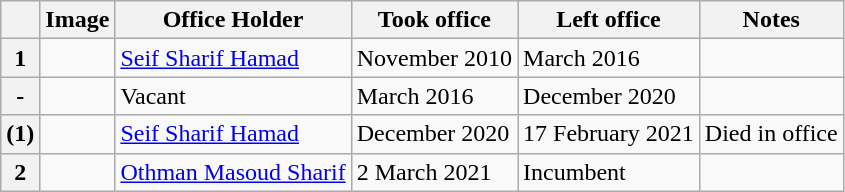<table class="wikitable">
<tr>
<th></th>
<th>Image</th>
<th>Office Holder</th>
<th>Took office</th>
<th>Left office</th>
<th>Notes</th>
</tr>
<tr>
<th><strong>1</strong></th>
<td></td>
<td><a href='#'>Seif Sharif Hamad</a></td>
<td>November 2010</td>
<td>March 2016</td>
<td></td>
</tr>
<tr>
<th><strong>-</strong></th>
<td></td>
<td>Vacant</td>
<td>March 2016</td>
<td>December 2020</td>
<td></td>
</tr>
<tr>
<th><strong>(1)</strong></th>
<td></td>
<td><a href='#'>Seif Sharif Hamad</a></td>
<td>December 2020</td>
<td>17 February 2021</td>
<td>Died in office</td>
</tr>
<tr>
<th><strong>2</strong></th>
<td></td>
<td><a href='#'>Othman Masoud Sharif</a></td>
<td>2 March 2021</td>
<td>Incumbent</td>
<td></td>
</tr>
</table>
